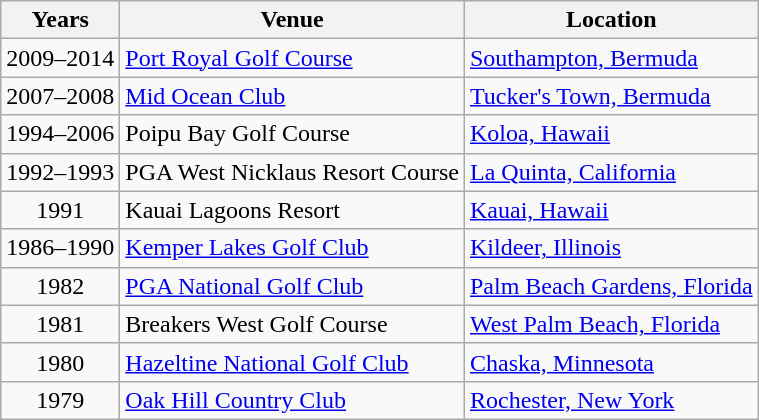<table class="wikitable">
<tr>
<th>Years</th>
<th>Venue</th>
<th>Location</th>
</tr>
<tr>
<td align=center>2009–2014</td>
<td><a href='#'>Port Royal Golf Course</a></td>
<td><a href='#'>Southampton, Bermuda</a></td>
</tr>
<tr>
<td align=center>2007–2008</td>
<td><a href='#'>Mid Ocean Club</a></td>
<td><a href='#'>Tucker's Town, Bermuda</a></td>
</tr>
<tr>
<td align=center>1994–2006</td>
<td>Poipu Bay Golf Course</td>
<td><a href='#'>Koloa, Hawaii</a></td>
</tr>
<tr>
<td align=center>1992–1993</td>
<td>PGA West Nicklaus Resort Course</td>
<td><a href='#'>La Quinta, California</a></td>
</tr>
<tr>
<td align=center>1991</td>
<td>Kauai Lagoons Resort</td>
<td><a href='#'>Kauai, Hawaii</a></td>
</tr>
<tr>
<td align=center>1986–1990</td>
<td><a href='#'>Kemper Lakes Golf Club</a></td>
<td><a href='#'>Kildeer, Illinois</a></td>
</tr>
<tr>
<td align=center>1982</td>
<td><a href='#'>PGA National Golf Club</a></td>
<td><a href='#'>Palm Beach Gardens, Florida</a></td>
</tr>
<tr>
<td align=center>1981</td>
<td>Breakers West Golf Course</td>
<td><a href='#'>West Palm Beach, Florida</a></td>
</tr>
<tr>
<td align=center>1980</td>
<td><a href='#'>Hazeltine National Golf Club</a></td>
<td><a href='#'>Chaska, Minnesota</a></td>
</tr>
<tr>
<td align=center>1979</td>
<td><a href='#'>Oak Hill Country Club</a></td>
<td><a href='#'>Rochester, New York</a></td>
</tr>
</table>
